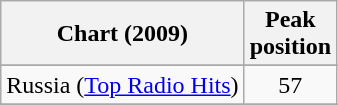<table class="wikitable sortable">
<tr>
<th>Chart (2009)</th>
<th>Peak<br>position</th>
</tr>
<tr>
</tr>
<tr>
</tr>
<tr>
</tr>
<tr>
</tr>
<tr>
</tr>
<tr>
</tr>
<tr>
</tr>
<tr>
</tr>
<tr>
</tr>
<tr>
<td>Russia (<a href='#'>Top Radio Hits</a>)</td>
<td style="text-align:center;">57</td>
</tr>
<tr>
</tr>
<tr>
</tr>
<tr>
</tr>
<tr>
</tr>
</table>
